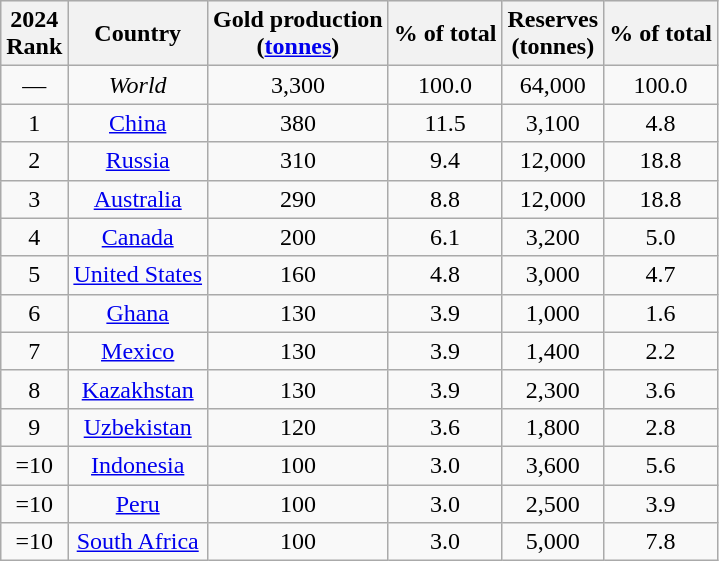<table class="wikitable sortable" style="text-align:center">
<tr style="background:#ececec">
<th>2024<br>Rank</th>
<th>Country</th>
<th>Gold production<br>(<a href='#'>tonnes</a>)</th>
<th>% of total</th>
<th>Reserves<br>(tonnes)</th>
<th>% of total</th>
</tr>
<tr>
<td>—</td>
<td><em>World</em></td>
<td>3,300</td>
<td>100.0</td>
<td>64,000</td>
<td>100.0</td>
</tr>
<tr>
<td>1</td>
<td> <a href='#'>China</a></td>
<td>380</td>
<td>11.5</td>
<td>3,100</td>
<td>4.8</td>
</tr>
<tr>
<td>2</td>
<td> <a href='#'>Russia</a></td>
<td>310</td>
<td>9.4</td>
<td>12,000</td>
<td>18.8</td>
</tr>
<tr>
<td>3</td>
<td> <a href='#'>Australia</a></td>
<td>290</td>
<td>8.8</td>
<td>12,000</td>
<td>18.8</td>
</tr>
<tr>
<td>4</td>
<td> <a href='#'>Canada</a></td>
<td>200</td>
<td>6.1</td>
<td>3,200</td>
<td>5.0</td>
</tr>
<tr>
<td>5</td>
<td> <a href='#'>United States</a></td>
<td>160</td>
<td>4.8</td>
<td>3,000</td>
<td>4.7</td>
</tr>
<tr>
<td>6</td>
<td> <a href='#'>Ghana</a></td>
<td>130</td>
<td>3.9</td>
<td>1,000</td>
<td>1.6</td>
</tr>
<tr>
<td>7</td>
<td> <a href='#'>Mexico</a></td>
<td>130</td>
<td>3.9</td>
<td>1,400</td>
<td>2.2</td>
</tr>
<tr>
<td>8</td>
<td> <a href='#'>Kazakhstan</a></td>
<td>130</td>
<td>3.9</td>
<td>2,300</td>
<td>3.6</td>
</tr>
<tr>
<td>9</td>
<td> <a href='#'>Uzbekistan</a></td>
<td>120</td>
<td>3.6</td>
<td>1,800</td>
<td>2.8</td>
</tr>
<tr>
<td>=10</td>
<td> <a href='#'>Indonesia</a></td>
<td>100</td>
<td>3.0</td>
<td>3,600</td>
<td>5.6</td>
</tr>
<tr>
<td>=10</td>
<td> <a href='#'>Peru</a></td>
<td>100</td>
<td>3.0</td>
<td>2,500</td>
<td>3.9</td>
</tr>
<tr>
<td>=10</td>
<td> <a href='#'>South Africa</a></td>
<td>100</td>
<td>3.0</td>
<td>5,000</td>
<td>7.8</td>
</tr>
</table>
